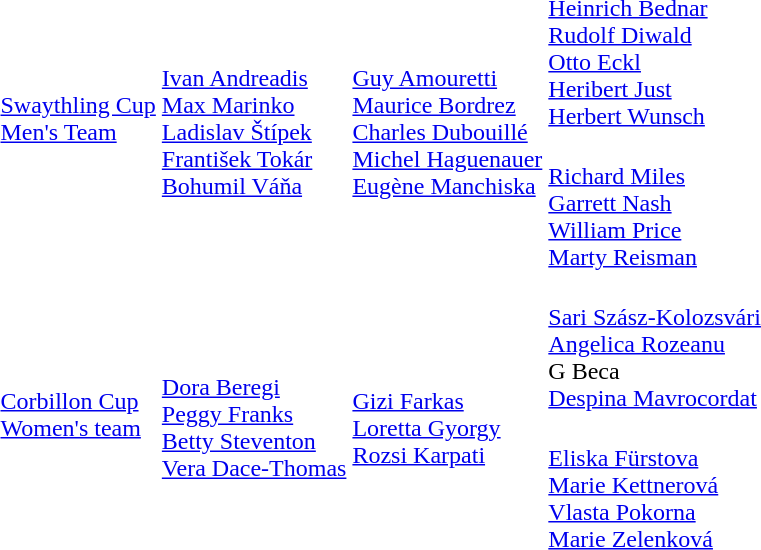<table>
<tr>
<td rowspan=2><a href='#'>Swaythling Cup<br>Men's Team</a></td>
<td rowspan=2><br><a href='#'>Ivan Andreadis</a><br><a href='#'>Max Marinko</a><br><a href='#'>Ladislav Štípek</a><br><a href='#'>František Tokár</a><br><a href='#'>Bohumil Váňa</a></td>
<td rowspan=2><br><a href='#'>Guy Amouretti</a><br><a href='#'>Maurice Bordrez</a><br><a href='#'>Charles Dubouillé</a><br><a href='#'>Michel Haguenauer</a><br><a href='#'>Eugène Manchiska</a></td>
<td><br><a href='#'>Heinrich Bednar</a><br><a href='#'>Rudolf Diwald</a><br><a href='#'>Otto Eckl</a><br><a href='#'>Heribert Just</a><br><a href='#'>Herbert Wunsch</a></td>
</tr>
<tr>
<td><br><a href='#'>Richard Miles</a><br><a href='#'>Garrett Nash</a><br><a href='#'>William Price</a><br><a href='#'>Marty Reisman</a></td>
</tr>
<tr>
<td rowspan=2><a href='#'>Corbillon Cup<br>Women's team</a></td>
<td rowspan=2><br><a href='#'>Dora Beregi</a><br><a href='#'>Peggy Franks</a><br><a href='#'>Betty Steventon</a><br><a href='#'>Vera Dace-Thomas</a></td>
<td rowspan=2><br><a href='#'>Gizi Farkas</a><br><a href='#'>Loretta Gyorgy</a><br><a href='#'>Rozsi Karpati</a></td>
<td><br><a href='#'>Sari Szász-Kolozsvári</a><br><a href='#'>Angelica Rozeanu</a><br>G Beca <br><a href='#'>Despina Mavrocordat</a></td>
</tr>
<tr>
<td><br><a href='#'>Eliska Fürstova</a><br><a href='#'>Marie Kettnerová</a><br><a href='#'>Vlasta Pokorna</a><br><a href='#'>Marie Zelenková</a></td>
</tr>
</table>
